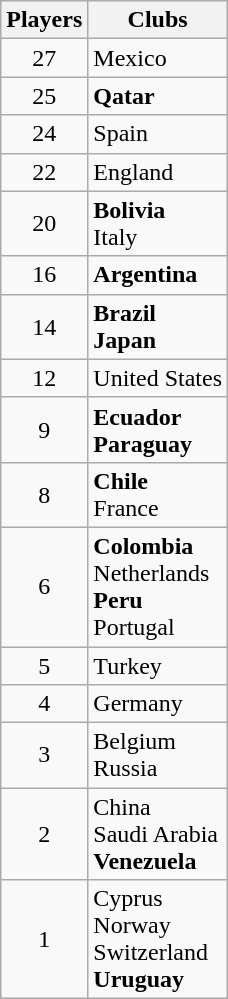<table class="wikitable">
<tr>
<th>Players</th>
<th>Clubs</th>
</tr>
<tr>
<td align=center>27</td>
<td> Mexico</td>
</tr>
<tr>
<td align=center>25</td>
<td> <strong>Qatar</strong></td>
</tr>
<tr>
<td align=center>24</td>
<td> Spain</td>
</tr>
<tr>
<td align=center>22</td>
<td> England</td>
</tr>
<tr>
<td align=center>20</td>
<td> <strong>Bolivia</strong><br> Italy</td>
</tr>
<tr>
<td align=center>16</td>
<td> <strong>Argentina</strong></td>
</tr>
<tr>
<td align=center>14</td>
<td> <strong>Brazil</strong><br> <strong>Japan</strong></td>
</tr>
<tr>
<td align=center>12</td>
<td> United States</td>
</tr>
<tr>
<td align=center>9</td>
<td> <strong>Ecuador</strong><br> <strong>Paraguay</strong></td>
</tr>
<tr>
<td align=center>8</td>
<td> <strong>Chile</strong><br> France</td>
</tr>
<tr>
<td align=center>6</td>
<td> <strong>Colombia</strong><br> Netherlands<br> <strong>Peru</strong><br> Portugal</td>
</tr>
<tr>
<td align=center>5</td>
<td> Turkey</td>
</tr>
<tr>
<td align=center>4</td>
<td> Germany</td>
</tr>
<tr>
<td align=center>3</td>
<td> Belgium<br> Russia</td>
</tr>
<tr>
<td align=center>2</td>
<td> China<br> Saudi Arabia<br> <strong>Venezuela</strong></td>
</tr>
<tr>
<td align=center>1</td>
<td> Cyprus<br> Norway<br> Switzerland<br> <strong>Uruguay</strong></td>
</tr>
</table>
